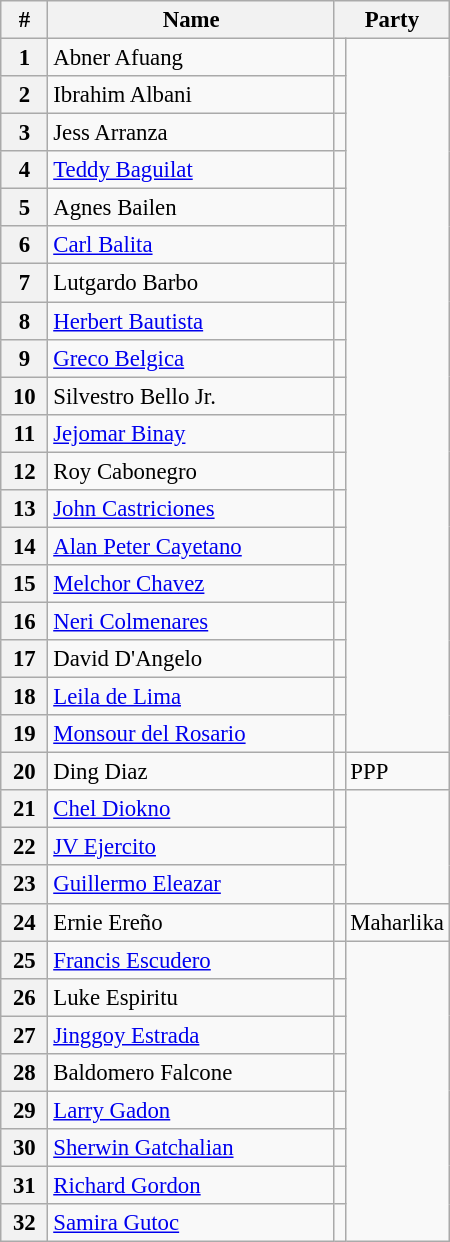<table class=wikitable width=300px style="font-size:95%;">
<tr>
<th width=30px>#</th>
<th width=250px>Name</th>
<th colspan=2>Party</th>
</tr>
<tr>
<th>1</th>
<td>Abner Afuang</td>
<td></td>
</tr>
<tr>
<th>2</th>
<td>Ibrahim Albani</td>
<td></td>
</tr>
<tr>
<th>3</th>
<td>Jess Arranza</td>
<td></td>
</tr>
<tr>
<th>4</th>
<td><a href='#'>Teddy Baguilat</a></td>
<td></td>
</tr>
<tr>
<th>5</th>
<td>Agnes Bailen</td>
<td></td>
</tr>
<tr>
<th>6</th>
<td><a href='#'>Carl Balita</a></td>
<td></td>
</tr>
<tr>
<th>7</th>
<td>Lutgardo Barbo</td>
<td></td>
</tr>
<tr>
<th>8</th>
<td><a href='#'>Herbert Bautista</a></td>
<td></td>
</tr>
<tr>
<th>9</th>
<td><a href='#'>Greco Belgica</a></td>
<td></td>
</tr>
<tr>
<th>10</th>
<td>Silvestro Bello Jr.</td>
<td></td>
</tr>
<tr>
<th>11</th>
<td><a href='#'>Jejomar Binay</a></td>
<td></td>
</tr>
<tr>
<th>12</th>
<td>Roy Cabonegro</td>
<td></td>
</tr>
<tr>
<th>13</th>
<td><a href='#'>John Castriciones</a></td>
<td></td>
</tr>
<tr>
<th>14</th>
<td><a href='#'>Alan Peter Cayetano</a></td>
<td></td>
</tr>
<tr>
<th>15</th>
<td><a href='#'>Melchor Chavez</a></td>
<td></td>
</tr>
<tr>
<th>16</th>
<td><a href='#'>Neri Colmenares</a></td>
<td></td>
</tr>
<tr>
<th>17</th>
<td>David D'Angelo</td>
<td></td>
</tr>
<tr>
<th>18</th>
<td><a href='#'>Leila de Lima</a></td>
<td></td>
</tr>
<tr>
<th>19</th>
<td><a href='#'>Monsour del Rosario</a></td>
<td></td>
</tr>
<tr>
<th>20</th>
<td>Ding Diaz</td>
<td></td>
<td>PPP</td>
</tr>
<tr>
<th>21</th>
<td><a href='#'>Chel Diokno</a></td>
<td></td>
</tr>
<tr>
<th>22</th>
<td><a href='#'>JV Ejercito</a></td>
<td></td>
</tr>
<tr>
<th>23</th>
<td><a href='#'>Guillermo Eleazar</a></td>
<td></td>
</tr>
<tr>
<th>24</th>
<td>Ernie Ereño</td>
<td></td>
<td>Maharlika</td>
</tr>
<tr>
<th>25</th>
<td><a href='#'>Francis Escudero</a></td>
<td></td>
</tr>
<tr>
<th>26</th>
<td>Luke Espiritu</td>
<td></td>
</tr>
<tr>
<th>27</th>
<td><a href='#'>Jinggoy Estrada</a></td>
<td></td>
</tr>
<tr>
<th>28</th>
<td>Baldomero Falcone</td>
<td></td>
</tr>
<tr>
<th>29</th>
<td><a href='#'>Larry Gadon</a></td>
<td></td>
</tr>
<tr>
<th>30</th>
<td><a href='#'>Sherwin Gatchalian</a></td>
<td></td>
</tr>
<tr>
<th>31</th>
<td><a href='#'>Richard Gordon</a></td>
<td></td>
</tr>
<tr>
<th>32</th>
<td><a href='#'>Samira Gutoc</a></td>
<td></td>
</tr>
</table>
